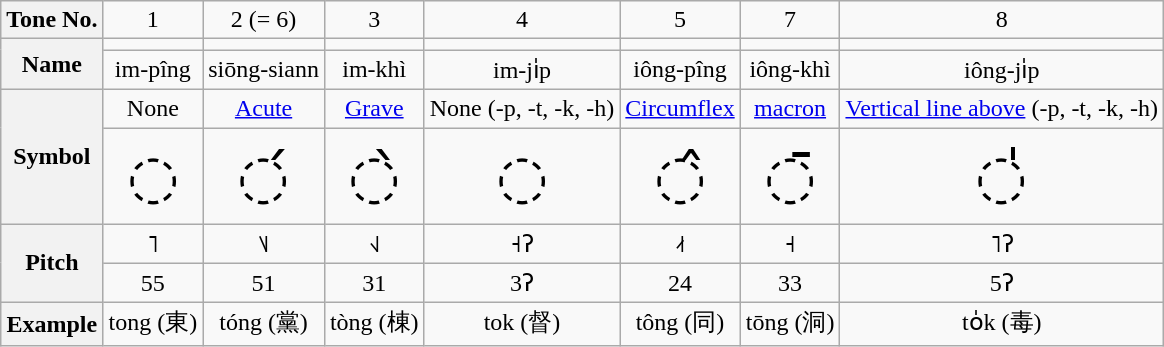<table class=wikitable style="text-align:center">
<tr>
<th>Tone No.</th>
<td>1</td>
<td>2 (= 6)</td>
<td>3</td>
<td>4</td>
<td>5</td>
<td>7</td>
<td>8</td>
</tr>
<tr>
<th rowspan=2>Name</th>
<td></td>
<td></td>
<td></td>
<td></td>
<td></td>
<td></td>
<td></td>
</tr>
<tr>
<td>im-pîng</td>
<td>siōng-siann</td>
<td>im-khì</td>
<td>im-ji̍p</td>
<td>iông-pîng</td>
<td>iông-khì</td>
<td>iông-ji̍p</td>
</tr>
<tr>
<th rowspan=2>Symbol</th>
<td>None</td>
<td><a href='#'>Acute</a></td>
<td><a href='#'>Grave</a></td>
<td>None (-p, -t, -k, -h)</td>
<td><a href='#'>Circumflex</a></td>
<td><a href='#'>macron</a></td>
<td><a href='#'>Vertical line above</a>  (-p, -t, -k, -h)</td>
</tr>
<tr style="font-size:250%;">
<td>◌</td>
<td>◌́</td>
<td>◌̀</td>
<td>◌</td>
<td>◌̂</td>
<td>◌̄</td>
<td>◌̍</td>
</tr>
<tr>
<th rowspan=2>Pitch</th>
<td>˥</td>
<td>˥˩</td>
<td>˧˩</td>
<td>˧ʔ</td>
<td>˨˦</td>
<td>˧</td>
<td>˥ʔ</td>
</tr>
<tr>
<td>55</td>
<td>51</td>
<td>31</td>
<td>3ʔ</td>
<td>24</td>
<td>33</td>
<td>5ʔ</td>
</tr>
<tr>
<th>Example</th>
<td>tong (東)</td>
<td>tóng (黨)</td>
<td>tòng (棟)</td>
<td>tok (督)</td>
<td>tông (同)</td>
<td>tōng (洞)</td>
<td>to̍k (毒)</td>
</tr>
</table>
